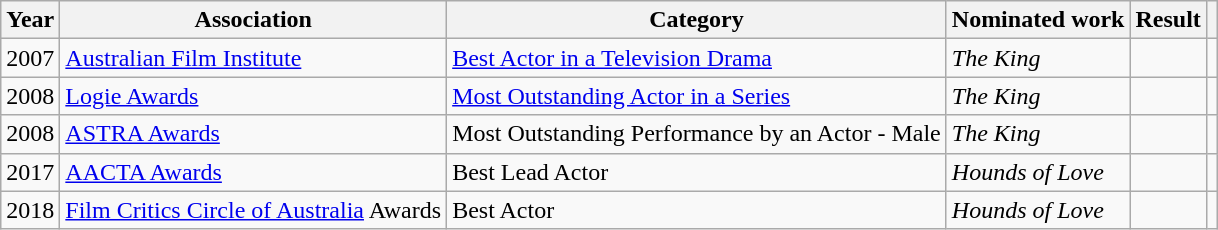<table class="wikitable">
<tr>
<th>Year</th>
<th>Association</th>
<th>Category</th>
<th>Nominated work</th>
<th>Result</th>
<th></th>
</tr>
<tr>
<td>2007</td>
<td><a href='#'>Australian Film Institute</a></td>
<td><a href='#'>Best Actor in a Television Drama</a></td>
<td><em>The King</em></td>
<td></td>
<td></td>
</tr>
<tr>
<td>2008</td>
<td><a href='#'>Logie Awards</a></td>
<td><a href='#'>Most Outstanding Actor in a Series</a></td>
<td><em>The King</em></td>
<td></td>
<td></td>
</tr>
<tr>
<td>2008</td>
<td><a href='#'>ASTRA Awards</a></td>
<td>Most Outstanding Performance by an Actor - Male</td>
<td><em>The King</em></td>
<td></td>
<td></td>
</tr>
<tr>
<td>2017</td>
<td><a href='#'>AACTA Awards</a></td>
<td>Best Lead Actor</td>
<td><em>Hounds of Love</em></td>
<td></td>
<td></td>
</tr>
<tr>
<td>2018</td>
<td><a href='#'>Film Critics Circle of Australia</a> Awards</td>
<td>Best Actor</td>
<td><em>Hounds of Love</em></td>
<td></td>
<td></td>
</tr>
</table>
